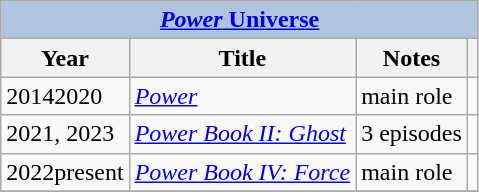<table class="wikitable">
<tr>
<th style="background:LightSteelBlue" colspan="4"><strong><a href='#'><em>Power</em> Universe</a></strong></th>
</tr>
<tr>
<th>Year</th>
<th>Title</th>
<th>Notes</th>
<th></th>
</tr>
<tr>
<td>20142020</td>
<td><em><a href='#'>Power</a></em></td>
<td>main role</td>
<td></td>
</tr>
<tr>
<td>2021, 2023</td>
<td><em><a href='#'>Power Book II: Ghost</a></em></td>
<td>3 episodes</td>
<td></td>
</tr>
<tr>
<td>2022present</td>
<td><em><a href='#'>Power Book IV: Force</a></em></td>
<td>main role</td>
<td></td>
</tr>
<tr>
</tr>
</table>
